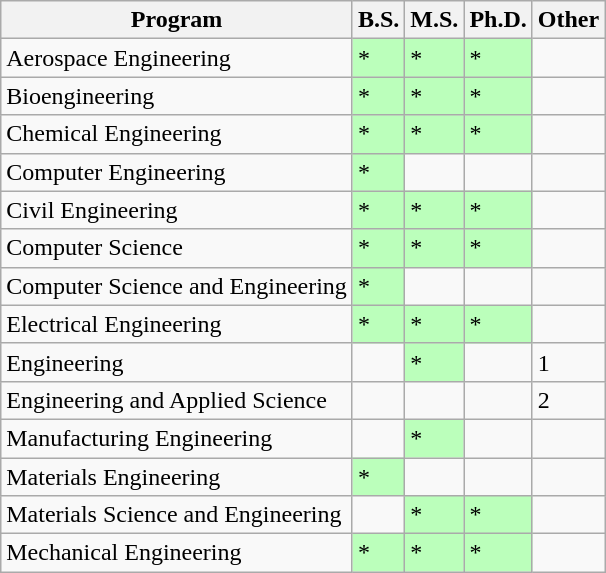<table class="wikitable">
<tr>
<th>Program</th>
<th>B.S.</th>
<th>M.S.</th>
<th>Ph.D.</th>
<th>Other</th>
</tr>
<tr>
<td>Aerospace Engineering</td>
<td style="background: #bfb">*</td>
<td style="background: #bfb">*</td>
<td style="background: #bfb">*</td>
<td></td>
</tr>
<tr>
<td>Bioengineering</td>
<td style="background: #bfb">*</td>
<td style="background: #bfb">*</td>
<td style="background: #bfb">*</td>
<td></td>
</tr>
<tr>
<td>Chemical Engineering</td>
<td style="background: #bfb">*</td>
<td style="background: #bfb">*</td>
<td style="background: #bfb">*</td>
<td></td>
</tr>
<tr>
<td>Computer Engineering</td>
<td style="background: #bfb">*</td>
<td></td>
<td></td>
<td></td>
</tr>
<tr>
<td>Civil Engineering</td>
<td style="background: #bfb">*</td>
<td style="background: #bfb">*</td>
<td style="background: #bfb">*</td>
<td></td>
</tr>
<tr>
<td>Computer Science</td>
<td style="background: #bfb">*</td>
<td style="background: #bfb">*</td>
<td style="background: #bfb">*</td>
<td></td>
</tr>
<tr>
<td>Computer Science and Engineering</td>
<td style="background: #bfb">*</td>
<td></td>
<td></td>
<td></td>
</tr>
<tr>
<td>Electrical Engineering</td>
<td style="background: #bfb">*</td>
<td style="background: #bfb">*</td>
<td style="background: #bfb">*</td>
<td></td>
</tr>
<tr>
<td>Engineering</td>
<td></td>
<td style="background: #bfb">*</td>
<td></td>
<td>1</td>
</tr>
<tr>
<td>Engineering and Applied Science</td>
<td></td>
<td></td>
<td></td>
<td>2</td>
</tr>
<tr>
<td>Manufacturing Engineering</td>
<td></td>
<td style="background: #bfb">*</td>
<td></td>
<td></td>
</tr>
<tr>
<td>Materials Engineering</td>
<td style="background: #bfb">*</td>
<td></td>
<td></td>
<td></td>
</tr>
<tr>
<td>Materials Science and Engineering</td>
<td></td>
<td style="background: #bfb">*</td>
<td style="background: #bfb">*</td>
<td></td>
</tr>
<tr>
<td>Mechanical Engineering</td>
<td style="background: #bfb">*</td>
<td style="background: #bfb">*</td>
<td style="background: #bfb">*</td>
<td></td>
</tr>
</table>
